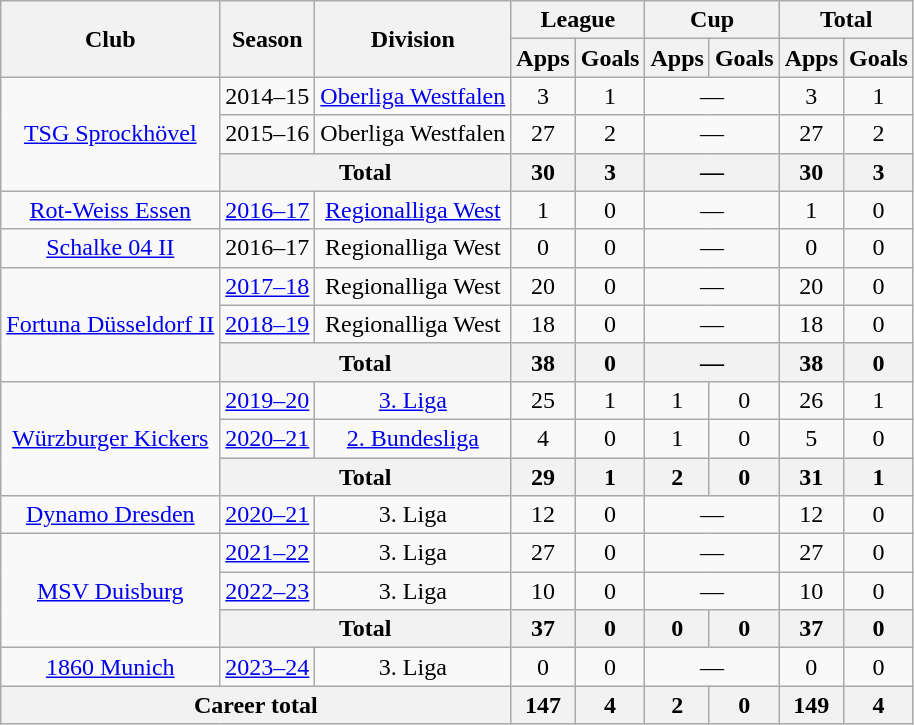<table class="wikitable" style="text-align:center">
<tr>
<th rowspan="2">Club</th>
<th rowspan="2">Season</th>
<th rowspan="2">Division</th>
<th colspan="2">League</th>
<th colspan="2">Cup</th>
<th colspan="2">Total</th>
</tr>
<tr>
<th>Apps</th>
<th>Goals</th>
<th>Apps</th>
<th>Goals</th>
<th>Apps</th>
<th>Goals</th>
</tr>
<tr>
<td rowspan="3"><a href='#'>TSG Sprockhövel</a></td>
<td>2014–15</td>
<td><a href='#'>Oberliga Westfalen</a></td>
<td>3</td>
<td>1</td>
<td colspan="2">—</td>
<td>3</td>
<td>1</td>
</tr>
<tr>
<td>2015–16</td>
<td>Oberliga Westfalen</td>
<td>27</td>
<td>2</td>
<td colspan="2">—</td>
<td>27</td>
<td>2</td>
</tr>
<tr>
<th colspan="2">Total</th>
<th>30</th>
<th>3</th>
<th colspan="2">—</th>
<th>30</th>
<th>3</th>
</tr>
<tr>
<td><a href='#'>Rot-Weiss Essen</a></td>
<td><a href='#'>2016–17</a></td>
<td><a href='#'>Regionalliga West</a></td>
<td>1</td>
<td>0</td>
<td colspan="2">—</td>
<td>1</td>
<td>0</td>
</tr>
<tr>
<td><a href='#'>Schalke 04 II</a></td>
<td>2016–17</td>
<td>Regionalliga West</td>
<td>0</td>
<td>0</td>
<td colspan="2">—</td>
<td>0</td>
<td>0</td>
</tr>
<tr>
<td rowspan="3"><a href='#'>Fortuna Düsseldorf II</a></td>
<td><a href='#'>2017–18</a></td>
<td>Regionalliga West</td>
<td>20</td>
<td>0</td>
<td colspan="2">—</td>
<td>20</td>
<td>0</td>
</tr>
<tr>
<td><a href='#'>2018–19</a></td>
<td>Regionalliga West</td>
<td>18</td>
<td>0</td>
<td colspan="2">—</td>
<td>18</td>
<td>0</td>
</tr>
<tr>
<th colspan="2">Total</th>
<th>38</th>
<th>0</th>
<th colspan="2">—</th>
<th>38</th>
<th>0</th>
</tr>
<tr>
<td rowspan="3"><a href='#'>Würzburger Kickers</a></td>
<td><a href='#'>2019–20</a></td>
<td><a href='#'>3. Liga</a></td>
<td>25</td>
<td>1</td>
<td>1</td>
<td>0</td>
<td>26</td>
<td>1</td>
</tr>
<tr>
<td><a href='#'>2020–21</a></td>
<td><a href='#'>2. Bundesliga</a></td>
<td>4</td>
<td>0</td>
<td>1</td>
<td>0</td>
<td>5</td>
<td>0</td>
</tr>
<tr>
<th colspan="2">Total</th>
<th>29</th>
<th>1</th>
<th>2</th>
<th>0</th>
<th>31</th>
<th>1</th>
</tr>
<tr>
<td><a href='#'>Dynamo Dresden</a></td>
<td><a href='#'>2020–21</a></td>
<td>3. Liga</td>
<td>12</td>
<td>0</td>
<td colspan="2">—</td>
<td>12</td>
<td>0</td>
</tr>
<tr>
<td rowspan=3><a href='#'>MSV Duisburg</a></td>
<td><a href='#'>2021–22</a></td>
<td>3. Liga</td>
<td>27</td>
<td>0</td>
<td colspan="2">—</td>
<td>27</td>
<td>0</td>
</tr>
<tr>
<td><a href='#'>2022–23</a></td>
<td>3. Liga</td>
<td>10</td>
<td>0</td>
<td colspan="2">—</td>
<td>10</td>
<td>0</td>
</tr>
<tr>
<th colspan="2">Total</th>
<th>37</th>
<th>0</th>
<th>0</th>
<th>0</th>
<th>37</th>
<th>0</th>
</tr>
<tr>
<td><a href='#'>1860 Munich</a></td>
<td><a href='#'>2023–24</a></td>
<td>3. Liga</td>
<td>0</td>
<td>0</td>
<td colspan="2">—</td>
<td>0</td>
<td>0</td>
</tr>
<tr>
<th colspan="3">Career total</th>
<th>147</th>
<th>4</th>
<th>2</th>
<th>0</th>
<th>149</th>
<th>4</th>
</tr>
</table>
